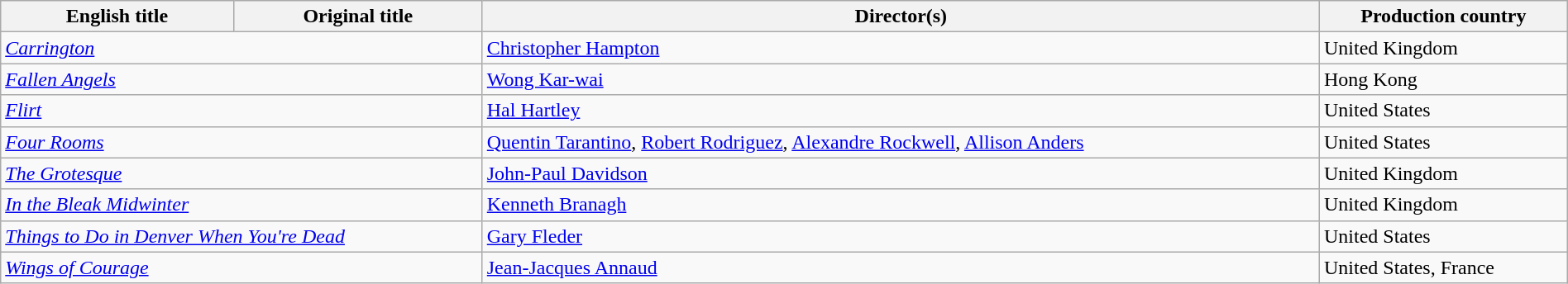<table class="wikitable sortable" style="width:100%; margin-bottom:4px">
<tr>
<th>English title</th>
<th>Original title</th>
<th>Director(s)</th>
<th>Production country</th>
</tr>
<tr>
<td colspan=2><em><a href='#'>Carrington</a></em></td>
<td><a href='#'>Christopher Hampton</a></td>
<td>United Kingdom</td>
</tr>
<tr>
<td colspan=2><em><a href='#'>Fallen Angels</a></em></td>
<td><a href='#'>Wong Kar-wai</a></td>
<td>Hong Kong</td>
</tr>
<tr>
<td colspan=2><em><a href='#'>Flirt</a></em></td>
<td><a href='#'>Hal Hartley</a></td>
<td>United States</td>
</tr>
<tr>
<td colspan=2><em><a href='#'>Four Rooms</a></em></td>
<td><a href='#'>Quentin Tarantino</a>, <a href='#'>Robert Rodriguez</a>, <a href='#'>Alexandre Rockwell</a>, <a href='#'>Allison Anders</a></td>
<td>United States</td>
</tr>
<tr>
<td colspan=2><em><a href='#'>The Grotesque</a></em></td>
<td><a href='#'>John-Paul Davidson</a></td>
<td>United Kingdom</td>
</tr>
<tr>
<td colspan=2><em><a href='#'>In the Bleak Midwinter</a></em></td>
<td><a href='#'>Kenneth Branagh</a></td>
<td>United Kingdom</td>
</tr>
<tr>
<td colspan=2><em><a href='#'>Things to Do in Denver When You're Dead</a></em></td>
<td><a href='#'>Gary Fleder</a></td>
<td>United States</td>
</tr>
<tr>
<td colspan=2><em><a href='#'>Wings of Courage</a></em></td>
<td><a href='#'>Jean-Jacques Annaud</a></td>
<td>United States, France</td>
</tr>
</table>
